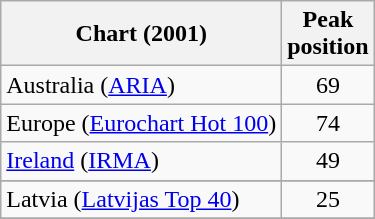<table class="wikitable sortable plainrowheaders">
<tr>
<th scope="col">Chart (2001)</th>
<th scope="col">Peak<br>position</th>
</tr>
<tr>
<td>Australia (<a href='#'>ARIA</a>)</td>
<td align="center">69</td>
</tr>
<tr>
<td>Europe (<a href='#'>Eurochart Hot 100</a>)</td>
<td align="center">74</td>
</tr>
<tr>
<td><a href='#'>Ireland</a> (<a href='#'>IRMA</a>)</td>
<td align="center">49</td>
</tr>
<tr>
</tr>
<tr>
<td>Latvia (<a href='#'>Latvijas Top 40</a>)</td>
<td align="center">25</td>
</tr>
<tr>
</tr>
<tr>
</tr>
<tr>
</tr>
</table>
